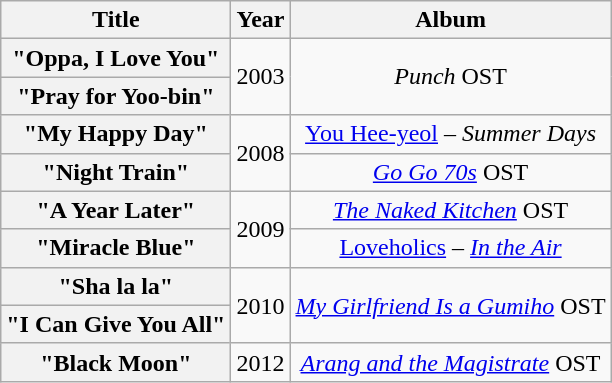<table class="wikitable plainrowheaders" style="text-align:center;">
<tr>
<th>Title</th>
<th>Year</th>
<th>Album</th>
</tr>
<tr>
<th scope=row>"Oppa, I Love You"</th>
<td rowspan=2>2003</td>
<td rowspan=2><em>Punch</em> OST</td>
</tr>
<tr>
<th scope=row>"Pray for Yoo-bin"</th>
</tr>
<tr>
<th scope=row>"My Happy Day"</th>
<td rowspan=2>2008</td>
<td><a href='#'>You Hee-yeol</a> – <em>Summer Days</em></td>
</tr>
<tr>
<th scope=row>"Night Train"</th>
<td><em><a href='#'>Go Go 70s</a></em> OST</td>
</tr>
<tr>
<th scope=row>"A Year Later"</th>
<td rowspan=2>2009</td>
<td><em><a href='#'>The Naked Kitchen</a></em> OST</td>
</tr>
<tr>
<th scope=row>"Miracle Blue"</th>
<td><a href='#'>Loveholics</a> – <em><a href='#'>In the Air</a></em></td>
</tr>
<tr>
<th scope=row>"Sha la la"</th>
<td rowspan=2>2010</td>
<td rowspan=2><em><a href='#'>My Girlfriend Is a Gumiho</a></em> OST</td>
</tr>
<tr>
<th scope=row>"I Can Give You All"</th>
</tr>
<tr>
<th scope=row>"Black Moon"</th>
<td>2012</td>
<td><a href='#'><em>Arang and the Magistrate</em></a> OST</td>
</tr>
</table>
